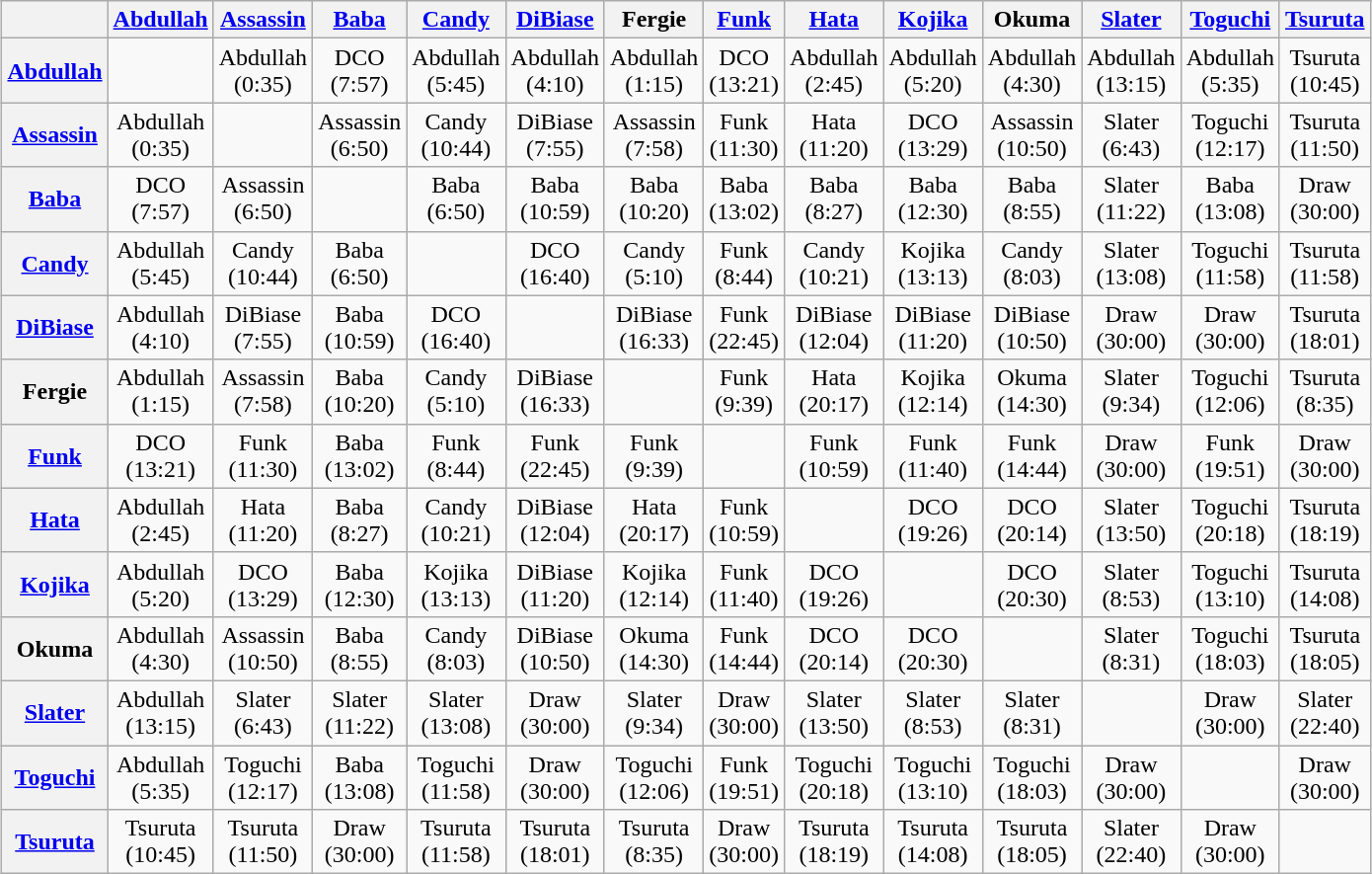<table class="wikitable" style="margin: 1em auto 1em auto; text-align:center;">
<tr>
<th></th>
<th><a href='#'>Abdullah</a></th>
<th><a href='#'>Assassin</a></th>
<th><a href='#'>Baba</a></th>
<th><a href='#'>Candy</a></th>
<th><a href='#'>DiBiase</a></th>
<th>Fergie</th>
<th><a href='#'>Funk</a></th>
<th><a href='#'>Hata</a></th>
<th><a href='#'>Kojika</a></th>
<th>Okuma</th>
<th><a href='#'>Slater</a></th>
<th><a href='#'>Toguchi</a></th>
<th><a href='#'>Tsuruta</a></th>
</tr>
<tr>
<th><a href='#'>Abdullah</a></th>
<td></td>
<td>Abdullah<br>(0:35)</td>
<td>DCO<br>(7:57)</td>
<td>Abdullah<br>(5:45)</td>
<td>Abdullah<br>(4:10)</td>
<td>Abdullah<br>(1:15)</td>
<td>DCO<br>(13:21)</td>
<td>Abdullah<br>(2:45)</td>
<td>Abdullah<br>(5:20)</td>
<td>Abdullah<br>(4:30)</td>
<td>Abdullah<br>(13:15)</td>
<td>Abdullah<br>(5:35)</td>
<td>Tsuruta<br>(10:45)</td>
</tr>
<tr>
<th><a href='#'>Assassin</a></th>
<td>Abdullah<br>(0:35)</td>
<td></td>
<td>Assassin<br>(6:50)</td>
<td>Candy<br>(10:44)</td>
<td>DiBiase<br>(7:55)</td>
<td>Assassin<br>(7:58)</td>
<td>Funk<br>(11:30)</td>
<td>Hata<br>(11:20)</td>
<td>DCO<br>(13:29)</td>
<td>Assassin<br>(10:50)</td>
<td>Slater<br>(6:43)</td>
<td>Toguchi<br>(12:17)</td>
<td>Tsuruta<br>(11:50)</td>
</tr>
<tr>
<th><a href='#'>Baba</a></th>
<td>DCO<br>(7:57)</td>
<td>Assassin<br>(6:50)</td>
<td></td>
<td>Baba<br>(6:50)</td>
<td>Baba<br>(10:59)</td>
<td>Baba<br>(10:20)</td>
<td>Baba<br>(13:02)</td>
<td>Baba<br>(8:27)</td>
<td>Baba<br>(12:30)</td>
<td>Baba<br>(8:55)</td>
<td>Slater<br>(11:22)</td>
<td>Baba<br>(13:08)</td>
<td>Draw<br>(30:00)</td>
</tr>
<tr>
<th><a href='#'>Candy</a></th>
<td>Abdullah<br>(5:45)</td>
<td>Candy<br>(10:44)</td>
<td>Baba<br>(6:50)</td>
<td></td>
<td>DCO<br>(16:40)</td>
<td>Candy<br>(5:10)</td>
<td>Funk<br>(8:44)</td>
<td>Candy<br>(10:21)</td>
<td>Kojika<br>(13:13)</td>
<td>Candy<br>(8:03)</td>
<td>Slater<br>(13:08)</td>
<td>Toguchi<br>(11:58)</td>
<td>Tsuruta<br>(11:58)</td>
</tr>
<tr>
<th><a href='#'>DiBiase</a></th>
<td>Abdullah<br>(4:10)</td>
<td>DiBiase<br>(7:55)</td>
<td>Baba<br>(10:59)</td>
<td>DCO<br>(16:40)</td>
<td></td>
<td>DiBiase<br>(16:33)</td>
<td>Funk<br>(22:45)</td>
<td>DiBiase<br>(12:04)</td>
<td>DiBiase<br>(11:20)</td>
<td>DiBiase<br>(10:50)</td>
<td>Draw<br>(30:00)</td>
<td>Draw<br>(30:00)</td>
<td>Tsuruta<br>(18:01)</td>
</tr>
<tr>
<th>Fergie</th>
<td>Abdullah<br>(1:15)</td>
<td>Assassin<br>(7:58)</td>
<td>Baba<br>(10:20)</td>
<td>Candy<br>(5:10)</td>
<td>DiBiase<br>(16:33)</td>
<td></td>
<td>Funk<br>(9:39)</td>
<td>Hata<br>(20:17)</td>
<td>Kojika<br>(12:14)</td>
<td>Okuma<br>(14:30)</td>
<td>Slater<br>(9:34)</td>
<td>Toguchi<br>(12:06)</td>
<td>Tsuruta<br>(8:35)</td>
</tr>
<tr>
<th><a href='#'>Funk</a></th>
<td>DCO<br>(13:21)</td>
<td>Funk<br>(11:30)</td>
<td>Baba<br>(13:02)</td>
<td>Funk<br>(8:44)</td>
<td>Funk<br>(22:45)</td>
<td>Funk<br>(9:39)</td>
<td></td>
<td>Funk<br>(10:59)</td>
<td>Funk<br>(11:40)</td>
<td>Funk<br>(14:44)</td>
<td>Draw<br>(30:00)</td>
<td>Funk<br>(19:51)</td>
<td>Draw<br>(30:00)</td>
</tr>
<tr>
<th><a href='#'>Hata</a></th>
<td>Abdullah<br>(2:45)</td>
<td>Hata<br>(11:20)</td>
<td>Baba<br>(8:27)</td>
<td>Candy<br>(10:21)</td>
<td>DiBiase<br>(12:04)</td>
<td>Hata<br>(20:17)</td>
<td>Funk<br>(10:59)</td>
<td></td>
<td>DCO<br>(19:26)</td>
<td>DCO<br>(20:14)</td>
<td>Slater<br>(13:50)</td>
<td>Toguchi<br>(20:18)</td>
<td>Tsuruta<br>(18:19)</td>
</tr>
<tr>
<th><a href='#'>Kojika</a></th>
<td>Abdullah<br>(5:20)</td>
<td>DCO<br>(13:29)</td>
<td>Baba<br>(12:30)</td>
<td>Kojika<br>(13:13)</td>
<td>DiBiase<br>(11:20)</td>
<td>Kojika<br>(12:14)</td>
<td>Funk<br>(11:40)</td>
<td>DCO<br>(19:26)</td>
<td></td>
<td>DCO<br>(20:30)</td>
<td>Slater<br>(8:53)</td>
<td>Toguchi<br>(13:10)</td>
<td>Tsuruta<br>(14:08)</td>
</tr>
<tr>
<th>Okuma</th>
<td>Abdullah<br>(4:30)</td>
<td>Assassin<br>(10:50)</td>
<td>Baba<br>(8:55)</td>
<td>Candy<br>(8:03)</td>
<td>DiBiase<br>(10:50)</td>
<td>Okuma<br>(14:30)</td>
<td>Funk<br>(14:44)</td>
<td>DCO<br>(20:14)</td>
<td>DCO<br>(20:30)</td>
<td></td>
<td>Slater<br>(8:31)</td>
<td>Toguchi<br>(18:03)</td>
<td>Tsuruta<br>(18:05)</td>
</tr>
<tr>
<th><a href='#'>Slater</a></th>
<td>Abdullah<br>(13:15)</td>
<td>Slater<br>(6:43)</td>
<td>Slater<br>(11:22)</td>
<td>Slater<br>(13:08)</td>
<td>Draw<br>(30:00)</td>
<td>Slater<br>(9:34)</td>
<td>Draw<br>(30:00)</td>
<td>Slater<br>(13:50)</td>
<td>Slater<br>(8:53)</td>
<td>Slater<br>(8:31)</td>
<td></td>
<td>Draw<br>(30:00)</td>
<td>Slater<br>(22:40)</td>
</tr>
<tr>
<th><a href='#'>Toguchi</a></th>
<td>Abdullah<br>(5:35)</td>
<td>Toguchi<br>(12:17)</td>
<td>Baba<br>(13:08)</td>
<td>Toguchi<br>(11:58)</td>
<td>Draw<br>(30:00)</td>
<td>Toguchi<br>(12:06)</td>
<td>Funk<br>(19:51)</td>
<td>Toguchi<br>(20:18)</td>
<td>Toguchi<br>(13:10)</td>
<td>Toguchi<br>(18:03)</td>
<td>Draw<br>(30:00)</td>
<td></td>
<td>Draw<br>(30:00)</td>
</tr>
<tr>
<th><a href='#'>Tsuruta</a></th>
<td>Tsuruta<br>(10:45)</td>
<td>Tsuruta<br>(11:50)</td>
<td>Draw<br>(30:00)</td>
<td>Tsuruta<br>(11:58)</td>
<td>Tsuruta<br>(18:01)</td>
<td>Tsuruta<br>(8:35)</td>
<td>Draw<br>(30:00)</td>
<td>Tsuruta<br>(18:19)</td>
<td>Tsuruta<br>(14:08)</td>
<td>Tsuruta<br>(18:05)</td>
<td>Slater<br>(22:40)</td>
<td>Draw<br>(30:00)</td>
<td></td>
</tr>
</table>
